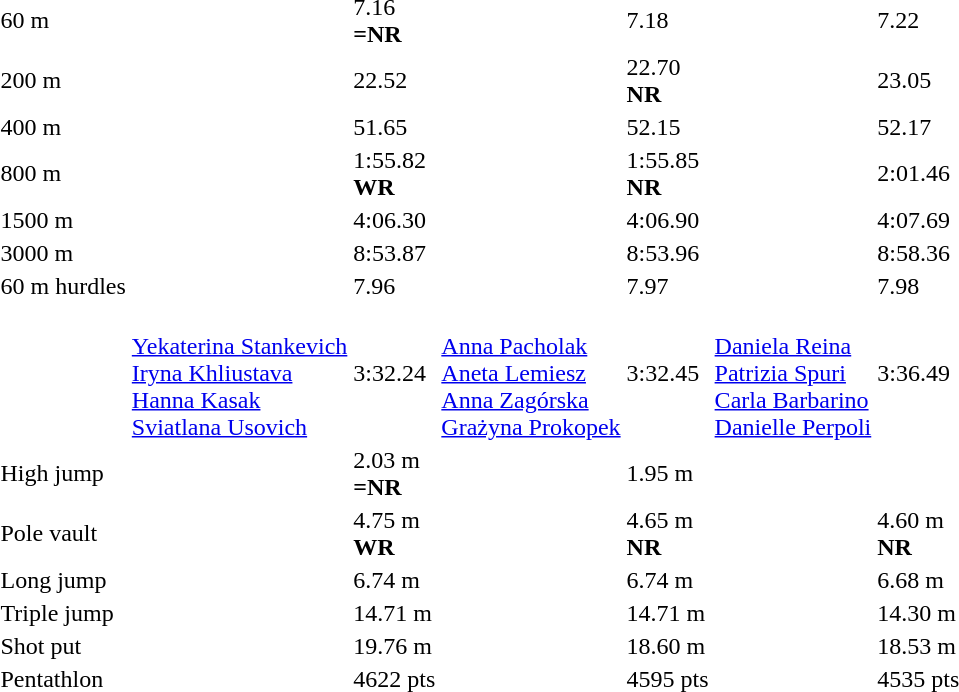<table>
<tr>
<td>60 m<br></td>
<td></td>
<td>7.16<br><strong>=NR</strong></td>
<td></td>
<td>7.18</td>
<td></td>
<td>7.22</td>
</tr>
<tr>
<td>200 m<br></td>
<td></td>
<td>22.52</td>
<td></td>
<td>22.70<br><strong>NR</strong></td>
<td></td>
<td>23.05</td>
</tr>
<tr>
<td>400 m<br></td>
<td></td>
<td>51.65</td>
<td></td>
<td>52.15</td>
<td></td>
<td>52.17</td>
</tr>
<tr>
<td>800 m<br></td>
<td></td>
<td>1:55.82<br><strong>WR</strong></td>
<td></td>
<td>1:55.85 <br><strong>NR</strong></td>
<td></td>
<td>2:01.46</td>
</tr>
<tr>
<td>1500 m<br></td>
<td></td>
<td>4:06.30</td>
<td></td>
<td>4:06.90</td>
<td></td>
<td>4:07.69</td>
</tr>
<tr>
<td>3000 m<br></td>
<td></td>
<td>8:53.87</td>
<td></td>
<td>8:53.96</td>
<td></td>
<td>8:58.36</td>
</tr>
<tr>
<td>60 m hurdles<br></td>
<td></td>
<td>7.96</td>
<td></td>
<td>7.97</td>
<td></td>
<td>7.98</td>
</tr>
<tr>
<td><br></td>
<td><br><a href='#'>Yekaterina Stankevich</a><br><a href='#'>Iryna Khliustava</a><br><a href='#'>Hanna Kasak</a><br><a href='#'>Sviatlana Usovich</a></td>
<td>3:32.24</td>
<td><br><a href='#'>Anna Pacholak</a><br><a href='#'>Aneta Lemiesz</a><br><a href='#'>Anna Zagórska</a><br><a href='#'>Grażyna Prokopek</a></td>
<td>3:32.45</td>
<td><br><a href='#'>Daniela Reina</a><br><a href='#'>Patrizia Spuri</a><br><a href='#'>Carla Barbarino</a><br><a href='#'>Danielle Perpoli</a></td>
<td>3:36.49</td>
</tr>
<tr>
<td>High jump<br></td>
<td></td>
<td>2.03 m<br><strong>=NR</strong></td>
<td><br></td>
<td>1.95 m</td>
<td></td>
</tr>
<tr>
<td>Pole vault<br></td>
<td></td>
<td>4.75 m<br><strong>WR</strong></td>
<td></td>
<td>4.65 m<br><strong>NR</strong></td>
<td></td>
<td>4.60 m<br><strong>NR</strong></td>
</tr>
<tr>
<td>Long jump<br></td>
<td></td>
<td>6.74 m</td>
<td></td>
<td>6.74 m</td>
<td></td>
<td>6.68 m</td>
</tr>
<tr>
<td>Triple jump<br></td>
<td></td>
<td>14.71 m</td>
<td></td>
<td>14.71 m</td>
<td></td>
<td>14.30 m</td>
</tr>
<tr>
<td>Shot put<br></td>
<td></td>
<td>19.76 m</td>
<td></td>
<td>18.60 m</td>
<td></td>
<td>18.53 m</td>
</tr>
<tr>
<td>Pentathlon<br></td>
<td></td>
<td>4622 pts</td>
<td></td>
<td>4595 pts</td>
<td></td>
<td>4535 pts</td>
</tr>
</table>
